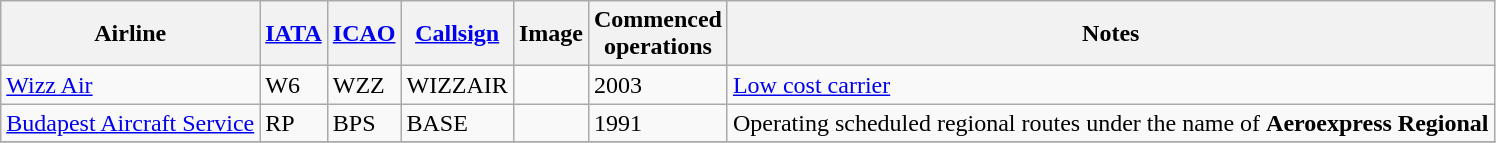<table class="wikitable sortable">
<tr valign="middle">
<th>Airline</th>
<th><a href='#'>IATA</a></th>
<th><a href='#'>ICAO</a></th>
<th><a href='#'>Callsign</a></th>
<th>Image</th>
<th>Commenced<br>operations</th>
<th>Notes</th>
</tr>
<tr>
<td><a href='#'>Wizz Air</a></td>
<td>W6</td>
<td>WZZ</td>
<td>WIZZAIR</td>
<td></td>
<td>2003</td>
<td><a href='#'>Low cost carrier</a></td>
</tr>
<tr>
<td><a href='#'>Budapest Aircraft Service</a></td>
<td>RP</td>
<td>BPS</td>
<td>BASE</td>
<td></td>
<td>1991</td>
<td>Operating scheduled regional routes under the name of <strong>Aeroexpress Regional</strong></td>
</tr>
<tr>
</tr>
</table>
